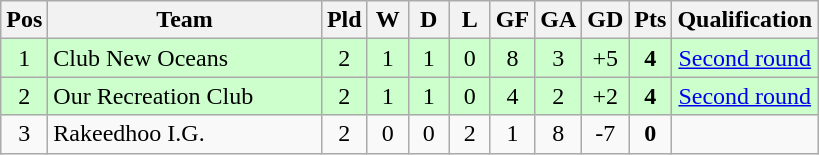<table class="wikitable" style="text-align:center">
<tr>
<th style="width:20px;" abbr="Position">Pos</th>
<th width=175>Team</th>
<th style="width:20px;" abbr="Played">Pld</th>
<th style="width:20px;" abbr="Won">W</th>
<th style="width:20px;" abbr="Drawn">D</th>
<th style="width:20px;" abbr="Lost">L</th>
<th style="width:20px;" abbr="Goals for">GF</th>
<th style="width:20px;" abbr="Goals against">GA</th>
<th style="width:20px;" abbr="Goal difference">GD</th>
<th style="width:20px;" abbr="Points">Pts</th>
<th style="width:20px;">Qualification</th>
</tr>
<tr style="background:#cfc;">
<td>1</td>
<td align=left>Club New Oceans</td>
<td>2</td>
<td>1</td>
<td>1</td>
<td>0</td>
<td>8</td>
<td>3</td>
<td>+5</td>
<td><strong>4</strong></td>
<td><a href='#'>Second round</a></td>
</tr>
<tr style="background:#cfc;">
<td>2</td>
<td align=left>Our Recreation Club</td>
<td>2</td>
<td>1</td>
<td>1</td>
<td>0</td>
<td>4</td>
<td>2</td>
<td>+2</td>
<td><strong>4</strong></td>
<td><a href='#'>Second round</a></td>
</tr>
<tr>
<td>3</td>
<td align=left>Rakeedhoo I.G.</td>
<td>2</td>
<td>0</td>
<td>0</td>
<td>2</td>
<td>1</td>
<td>8</td>
<td>-7</td>
<td><strong>0</strong></td>
</tr>
</table>
